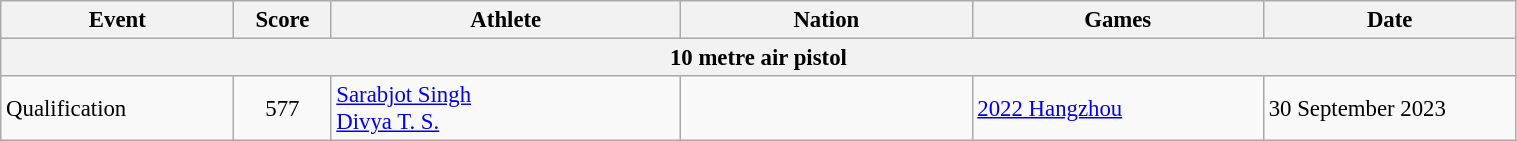<table class="wikitable" style="font-size:95%; width: 80%;">
<tr>
<th width=12%>Event</th>
<th width=5%>Score</th>
<th width=18%>Athlete</th>
<th width=15%>Nation</th>
<th width=15%>Games</th>
<th width=13%>Date</th>
</tr>
<tr>
<th colspan="6">10 metre air pistol</th>
</tr>
<tr>
<td>Qualification</td>
<td align="center">577</td>
<td><a href='#'>Sarabjot Singh</a><br><a href='#'>Divya T. S.</a></td>
<td></td>
<td><a href='#'>2022 Hangzhou</a></td>
<td>30 September 2023</td>
</tr>
</table>
